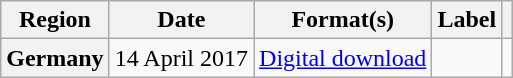<table class="wikitable plainrowheaders">
<tr>
<th scope="col">Region</th>
<th scope="col">Date</th>
<th scope="col">Format(s)</th>
<th scope="col">Label</th>
<th scope="col"></th>
</tr>
<tr>
<th scope="row">Germany</th>
<td>14 April 2017</td>
<td><a href='#'>Digital download</a></td>
<td></td>
<td></td>
</tr>
</table>
